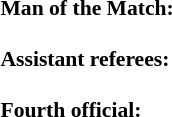<table width=100% style="font-size: 90%">
<tr>
<td><br><strong>Man of the Match:</strong>
<br><br><strong>Assistant referees:</strong><br><br><strong>Fourth official:</strong>
<br></td>
</tr>
</table>
